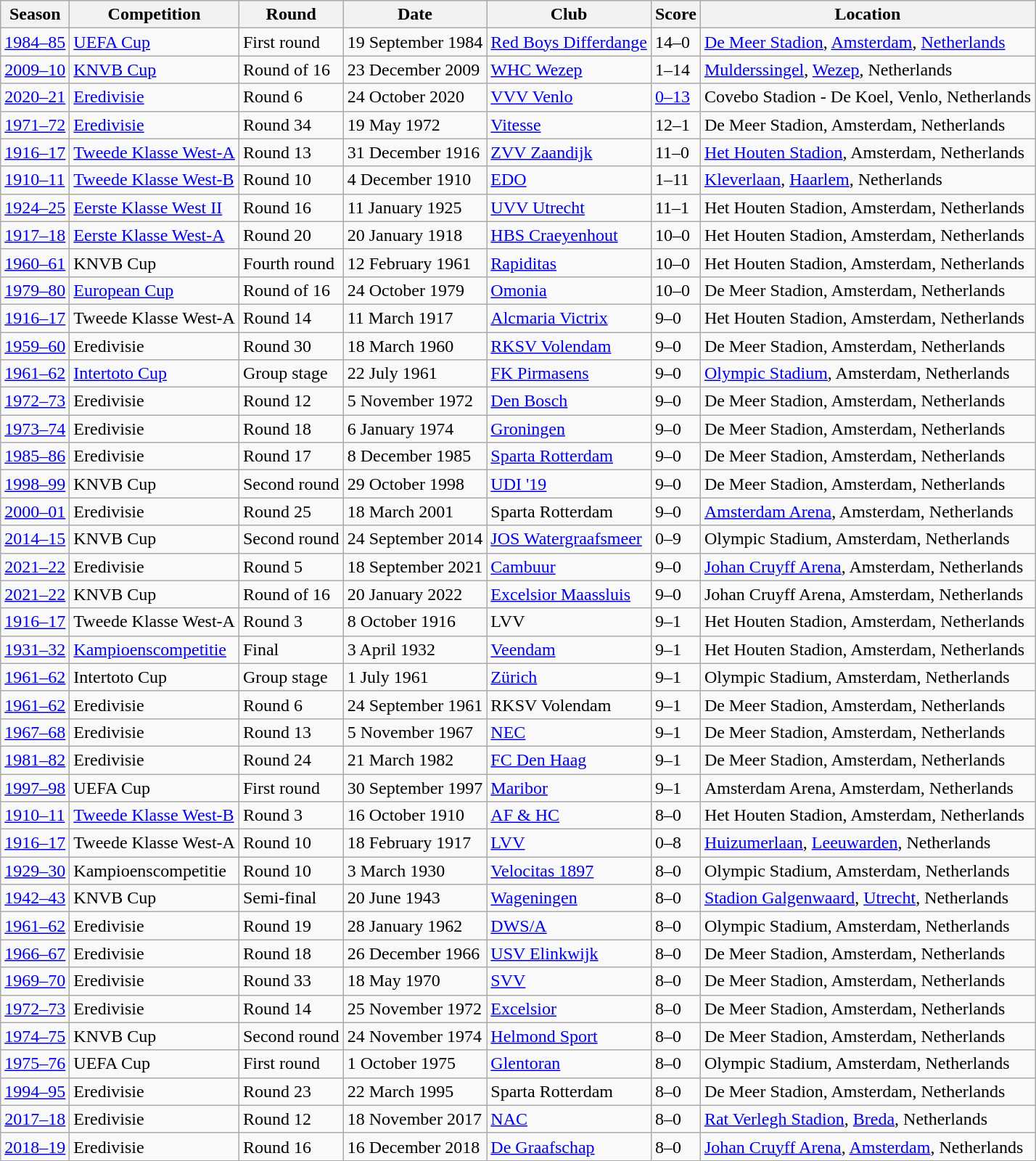<table class="wikitable">
<tr>
<th>Season</th>
<th>Competition</th>
<th>Round</th>
<th>Date</th>
<th>Club</th>
<th>Score</th>
<th>Location</th>
</tr>
<tr>
<td><a href='#'>1984–85</a></td>
<td><a href='#'>UEFA Cup</a></td>
<td>First round</td>
<td>19 September 1984</td>
<td> <a href='#'>Red Boys Differdange</a></td>
<td>14–0</td>
<td><a href='#'>De Meer Stadion</a>, <a href='#'>Amsterdam</a>, <a href='#'>Netherlands</a></td>
</tr>
<tr>
<td><a href='#'>2009–10</a></td>
<td><a href='#'>KNVB Cup</a></td>
<td>Round of 16</td>
<td>23 December 2009</td>
<td> <a href='#'>WHC Wezep</a></td>
<td>1–14</td>
<td><a href='#'>Mulderssingel</a>, <a href='#'>Wezep</a>, Netherlands</td>
</tr>
<tr>
<td><a href='#'>2020–21</a></td>
<td><a href='#'>Eredivisie</a></td>
<td>Round 6</td>
<td>24 October 2020</td>
<td> <a href='#'>VVV Venlo</a></td>
<td><a href='#'>0–13</a></td>
<td>Covebo Stadion - De Koel, Venlo, Netherlands</td>
</tr>
<tr>
<td><a href='#'>1971–72</a></td>
<td><a href='#'>Eredivisie</a></td>
<td>Round 34</td>
<td>19 May 1972</td>
<td> <a href='#'>Vitesse</a></td>
<td>12–1</td>
<td>De Meer Stadion, Amsterdam, Netherlands</td>
</tr>
<tr>
<td><a href='#'>1916–17</a></td>
<td><a href='#'>Tweede Klasse West-A</a></td>
<td>Round 13</td>
<td>31 December 1916</td>
<td> <a href='#'>ZVV Zaandijk</a></td>
<td>11–0</td>
<td><a href='#'>Het Houten Stadion</a>, Amsterdam, Netherlands</td>
</tr>
<tr>
<td><a href='#'>1910–11</a></td>
<td><a href='#'>Tweede Klasse West-B</a></td>
<td>Round 10</td>
<td>4 December 1910</td>
<td> <a href='#'>EDO</a></td>
<td>1–11</td>
<td><a href='#'>Kleverlaan</a>, <a href='#'>Haarlem</a>, Netherlands</td>
</tr>
<tr>
<td><a href='#'>1924–25</a></td>
<td><a href='#'>Eerste Klasse West II</a></td>
<td>Round 16</td>
<td>11 January 1925</td>
<td> <a href='#'>UVV Utrecht</a></td>
<td>11–1</td>
<td>Het Houten Stadion, Amsterdam, Netherlands</td>
</tr>
<tr>
<td><a href='#'>1917–18</a></td>
<td><a href='#'>Eerste Klasse West-A</a></td>
<td>Round 20</td>
<td>20 January 1918</td>
<td> <a href='#'>HBS Craeyenhout</a></td>
<td>10–0</td>
<td>Het Houten Stadion, Amsterdam, Netherlands</td>
</tr>
<tr>
<td><a href='#'>1960–61</a></td>
<td>KNVB Cup</td>
<td>Fourth round</td>
<td>12 February 1961</td>
<td> <a href='#'>Rapiditas</a></td>
<td>10–0</td>
<td>Het Houten Stadion, Amsterdam, Netherlands</td>
</tr>
<tr>
<td><a href='#'>1979–80</a></td>
<td><a href='#'>European Cup</a></td>
<td>Round of 16</td>
<td>24 October 1979</td>
<td> <a href='#'>Omonia</a></td>
<td>10–0</td>
<td>De Meer Stadion, Amsterdam, Netherlands</td>
</tr>
<tr>
<td><a href='#'>1916–17</a></td>
<td>Tweede Klasse West-A</td>
<td>Round 14</td>
<td>11 March 1917</td>
<td> <a href='#'>Alcmaria Victrix</a></td>
<td>9–0</td>
<td>Het Houten Stadion, Amsterdam, Netherlands</td>
</tr>
<tr>
<td><a href='#'>1959–60</a></td>
<td>Eredivisie</td>
<td>Round 30</td>
<td>18 March 1960</td>
<td> <a href='#'>RKSV Volendam</a></td>
<td>9–0</td>
<td>De Meer Stadion, Amsterdam, Netherlands</td>
</tr>
<tr>
<td><a href='#'>1961–62</a></td>
<td><a href='#'>Intertoto Cup</a></td>
<td>Group stage</td>
<td>22 July 1961</td>
<td> <a href='#'>FK Pirmasens</a></td>
<td>9–0</td>
<td><a href='#'>Olympic Stadium</a>, Amsterdam, Netherlands</td>
</tr>
<tr>
<td><a href='#'>1972–73</a></td>
<td>Eredivisie</td>
<td>Round 12</td>
<td>5 November 1972</td>
<td> <a href='#'>Den Bosch</a></td>
<td>9–0</td>
<td>De Meer Stadion, Amsterdam, Netherlands</td>
</tr>
<tr>
<td><a href='#'>1973–74</a></td>
<td>Eredivisie</td>
<td>Round 18</td>
<td>6 January 1974</td>
<td> <a href='#'>Groningen</a></td>
<td>9–0</td>
<td>De Meer Stadion, Amsterdam, Netherlands</td>
</tr>
<tr>
<td><a href='#'>1985–86</a></td>
<td>Eredivisie</td>
<td>Round 17</td>
<td>8 December 1985</td>
<td> <a href='#'>Sparta Rotterdam</a></td>
<td>9–0</td>
<td>De Meer Stadion, Amsterdam, Netherlands</td>
</tr>
<tr>
<td><a href='#'>1998–99</a></td>
<td>KNVB Cup</td>
<td>Second round</td>
<td>29 October 1998</td>
<td> <a href='#'>UDI '19</a></td>
<td>9–0</td>
<td>De Meer Stadion, Amsterdam, Netherlands</td>
</tr>
<tr>
<td><a href='#'>2000–01</a></td>
<td>Eredivisie</td>
<td>Round 25</td>
<td>18 March 2001</td>
<td> Sparta Rotterdam</td>
<td>9–0</td>
<td><a href='#'>Amsterdam Arena</a>, Amsterdam, Netherlands</td>
</tr>
<tr>
<td><a href='#'>2014–15</a></td>
<td>KNVB Cup</td>
<td>Second round</td>
<td>24 September 2014</td>
<td> <a href='#'>JOS Watergraafsmeer</a></td>
<td>0–9</td>
<td>Olympic Stadium, Amsterdam, Netherlands</td>
</tr>
<tr>
<td><a href='#'>2021–22</a></td>
<td>Eredivisie</td>
<td>Round 5</td>
<td>18 September 2021</td>
<td> <a href='#'>Cambuur</a></td>
<td>9–0</td>
<td><a href='#'>Johan Cruyff Arena</a>, Amsterdam, Netherlands</td>
</tr>
<tr>
<td><a href='#'>2021–22</a></td>
<td>KNVB Cup</td>
<td>Round of 16</td>
<td>20 January 2022</td>
<td> <a href='#'>Excelsior Maassluis</a></td>
<td>9–0</td>
<td>Johan Cruyff Arena, Amsterdam, Netherlands</td>
</tr>
<tr>
<td><a href='#'>1916–17</a></td>
<td>Tweede Klasse West-A</td>
<td>Round 3</td>
<td>8 October 1916</td>
<td> LVV</td>
<td>9–1</td>
<td>Het Houten Stadion, Amsterdam, Netherlands</td>
</tr>
<tr>
<td><a href='#'>1931–32</a></td>
<td><a href='#'>Kampioenscompetitie</a></td>
<td>Final</td>
<td>3 April 1932</td>
<td> <a href='#'>Veendam</a></td>
<td>9–1</td>
<td>Het Houten Stadion, Amsterdam, Netherlands</td>
</tr>
<tr>
<td><a href='#'>1961–62</a></td>
<td>Intertoto Cup</td>
<td>Group stage</td>
<td>1 July 1961</td>
<td> <a href='#'>Zürich</a></td>
<td>9–1</td>
<td>Olympic Stadium, Amsterdam, Netherlands</td>
</tr>
<tr>
<td><a href='#'>1961–62</a></td>
<td>Eredivisie</td>
<td>Round 6</td>
<td>24 September 1961</td>
<td> RKSV Volendam</td>
<td>9–1</td>
<td>De Meer Stadion, Amsterdam, Netherlands</td>
</tr>
<tr>
<td><a href='#'>1967–68</a></td>
<td>Eredivisie</td>
<td>Round 13</td>
<td>5 November 1967</td>
<td> <a href='#'>NEC</a></td>
<td>9–1</td>
<td>De Meer Stadion, Amsterdam, Netherlands</td>
</tr>
<tr>
<td><a href='#'>1981–82</a></td>
<td>Eredivisie</td>
<td>Round 24</td>
<td>21 March 1982</td>
<td> <a href='#'>FC Den Haag</a></td>
<td>9–1</td>
<td>De Meer Stadion, Amsterdam, Netherlands</td>
</tr>
<tr>
<td><a href='#'>1997–98</a></td>
<td>UEFA Cup</td>
<td>First round</td>
<td>30 September 1997</td>
<td> <a href='#'>Maribor</a></td>
<td>9–1</td>
<td>Amsterdam Arena, Amsterdam, Netherlands</td>
</tr>
<tr>
<td><a href='#'>1910–11</a></td>
<td><a href='#'>Tweede Klasse West-B</a></td>
<td>Round 3</td>
<td>16 October 1910</td>
<td> <a href='#'>AF & HC</a></td>
<td>8–0</td>
<td>Het Houten Stadion, Amsterdam, Netherlands</td>
</tr>
<tr>
<td><a href='#'>1916–17</a></td>
<td>Tweede Klasse West-A</td>
<td>Round 10</td>
<td>18 February 1917</td>
<td> <a href='#'>LVV</a></td>
<td>0–8</td>
<td><a href='#'>Huizumerlaan</a>, <a href='#'>Leeuwarden</a>, Netherlands</td>
</tr>
<tr>
<td><a href='#'>1929–30</a></td>
<td>Kampioenscompetitie</td>
<td>Round 10</td>
<td>3 March 1930</td>
<td> <a href='#'>Velocitas 1897</a></td>
<td>8–0</td>
<td>Olympic Stadium, Amsterdam, Netherlands</td>
</tr>
<tr>
<td><a href='#'>1942–43</a></td>
<td>KNVB Cup</td>
<td>Semi-final</td>
<td>20 June 1943</td>
<td> <a href='#'>Wageningen</a></td>
<td>8–0</td>
<td><a href='#'>Stadion Galgenwaard</a>, <a href='#'>Utrecht</a>, Netherlands</td>
</tr>
<tr>
<td><a href='#'>1961–62</a></td>
<td>Eredivisie</td>
<td>Round 19</td>
<td>28 January 1962</td>
<td> <a href='#'>DWS/A</a></td>
<td>8–0</td>
<td>Olympic Stadium, Amsterdam, Netherlands</td>
</tr>
<tr>
<td><a href='#'>1966–67</a></td>
<td>Eredivisie</td>
<td>Round 18</td>
<td>26 December 1966</td>
<td> <a href='#'>USV Elinkwijk</a></td>
<td>8–0</td>
<td>De Meer Stadion, Amsterdam, Netherlands</td>
</tr>
<tr>
<td><a href='#'>1969–70</a></td>
<td>Eredivisie</td>
<td>Round 33</td>
<td>18 May 1970</td>
<td> <a href='#'>SVV</a></td>
<td>8–0</td>
<td>De Meer Stadion, Amsterdam, Netherlands</td>
</tr>
<tr>
<td><a href='#'>1972–73</a></td>
<td>Eredivisie</td>
<td>Round 14</td>
<td>25 November 1972</td>
<td> <a href='#'>Excelsior</a></td>
<td>8–0</td>
<td>De Meer Stadion, Amsterdam, Netherlands</td>
</tr>
<tr>
<td><a href='#'>1974–75</a></td>
<td>KNVB Cup</td>
<td>Second round</td>
<td>24 November 1974</td>
<td> <a href='#'>Helmond Sport</a></td>
<td>8–0</td>
<td>De Meer Stadion, Amsterdam, Netherlands</td>
</tr>
<tr>
<td><a href='#'>1975–76</a></td>
<td>UEFA Cup</td>
<td>First round</td>
<td>1 October 1975</td>
<td> <a href='#'>Glentoran</a></td>
<td>8–0</td>
<td>Olympic Stadium, Amsterdam, Netherlands</td>
</tr>
<tr>
<td><a href='#'>1994–95</a></td>
<td>Eredivisie</td>
<td>Round 23</td>
<td>22 March 1995</td>
<td> Sparta Rotterdam</td>
<td>8–0</td>
<td>De Meer Stadion, Amsterdam, Netherlands</td>
</tr>
<tr>
<td><a href='#'>2017–18</a></td>
<td>Eredivisie</td>
<td>Round 12</td>
<td>18 November 2017</td>
<td> <a href='#'>NAC</a></td>
<td>8–0</td>
<td><a href='#'>Rat Verlegh Stadion</a>, <a href='#'>Breda</a>, Netherlands</td>
</tr>
<tr>
<td><a href='#'>2018–19</a></td>
<td>Eredivisie</td>
<td>Round 16</td>
<td>16 December 2018</td>
<td> <a href='#'>De Graafschap</a></td>
<td>8–0</td>
<td><a href='#'>Johan Cruyff Arena</a>, <a href='#'>Amsterdam</a>, Netherlands</td>
</tr>
</table>
